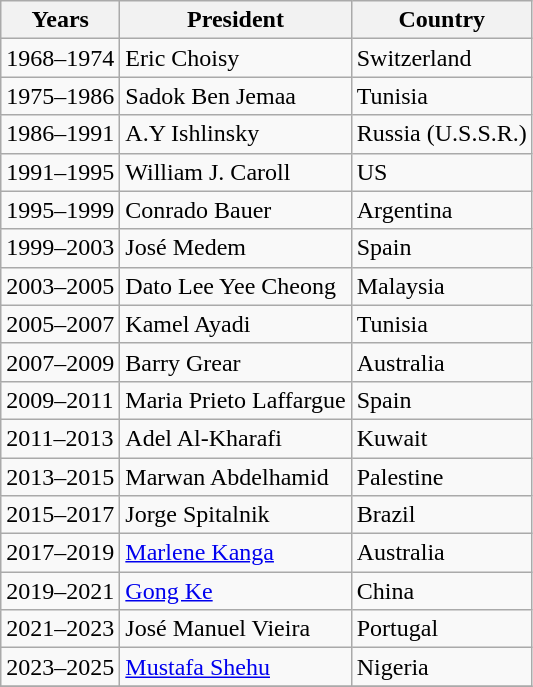<table class="wikitable">
<tr>
<th>Years</th>
<th>President</th>
<th>Country</th>
</tr>
<tr>
<td>1968–1974</td>
<td>Eric Choisy</td>
<td>Switzerland</td>
</tr>
<tr>
<td>1975–1986</td>
<td>Sadok Ben Jemaa</td>
<td>Tunisia</td>
</tr>
<tr>
<td>1986–1991</td>
<td>A.Y Ishlinsky</td>
<td>Russia (U.S.S.R.)</td>
</tr>
<tr>
<td>1991–1995</td>
<td>William J. Caroll</td>
<td>US</td>
</tr>
<tr>
<td>1995–1999</td>
<td>Conrado Bauer</td>
<td>Argentina</td>
</tr>
<tr>
<td>1999–2003</td>
<td>José Medem</td>
<td>Spain</td>
</tr>
<tr>
<td>2003–2005</td>
<td>Dato Lee Yee Cheong</td>
<td>Malaysia</td>
</tr>
<tr>
<td>2005–2007</td>
<td>Kamel Ayadi</td>
<td>Tunisia</td>
</tr>
<tr>
<td>2007–2009</td>
<td>Barry Grear</td>
<td>Australia</td>
</tr>
<tr>
<td>2009–2011</td>
<td>Maria Prieto Laffargue</td>
<td>Spain</td>
</tr>
<tr>
<td>2011–2013</td>
<td>Adel Al-Kharafi</td>
<td>Kuwait</td>
</tr>
<tr>
<td>2013–2015</td>
<td>Marwan Abdelhamid</td>
<td>Palestine</td>
</tr>
<tr>
<td>2015–2017</td>
<td>Jorge Spitalnik</td>
<td>Brazil</td>
</tr>
<tr>
<td>2017–2019</td>
<td><a href='#'>Marlene Kanga</a></td>
<td>Australia</td>
</tr>
<tr>
<td>2019–2021</td>
<td><a href='#'>Gong Ke</a></td>
<td>China</td>
</tr>
<tr>
<td>2021–2023</td>
<td>José Manuel Vieira</td>
<td>Portugal</td>
</tr>
<tr>
<td>2023–2025</td>
<td><a href='#'>Mustafa Shehu</a></td>
<td>Nigeria</td>
</tr>
<tr>
</tr>
</table>
